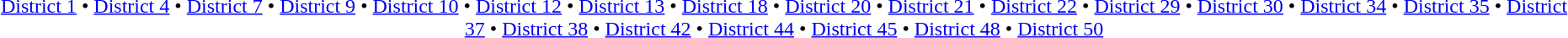<table id=toc class=toc summary=Contents>
<tr>
<td align=center><br><a href='#'>District 1</a> • <a href='#'>District 4</a> • <a href='#'>District 7</a> • <a href='#'>District 9</a> • <a href='#'>District 10</a> • <a href='#'>District 12</a> • <a href='#'>District 13</a> • <a href='#'>District 18</a> • <a href='#'>District 20</a> • <a href='#'>District 21</a> • <a href='#'>District 22</a> • <a href='#'>District 29</a> • <a href='#'>District 30</a> • <a href='#'>District 34</a> • <a href='#'>District 35</a> • <a href='#'>District 37</a> • <a href='#'>District 38</a> • <a href='#'>District 42</a> • <a href='#'>District 44</a> • <a href='#'>District 45</a> • <a href='#'>District 48</a> • <a href='#'>District 50</a></td>
</tr>
</table>
